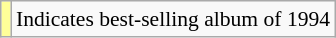<table class="wikitable" style="font-size:90%;">
<tr>
<td style="background-color:#FFFF99"></td>
<td>Indicates best-selling album of 1994</td>
</tr>
</table>
